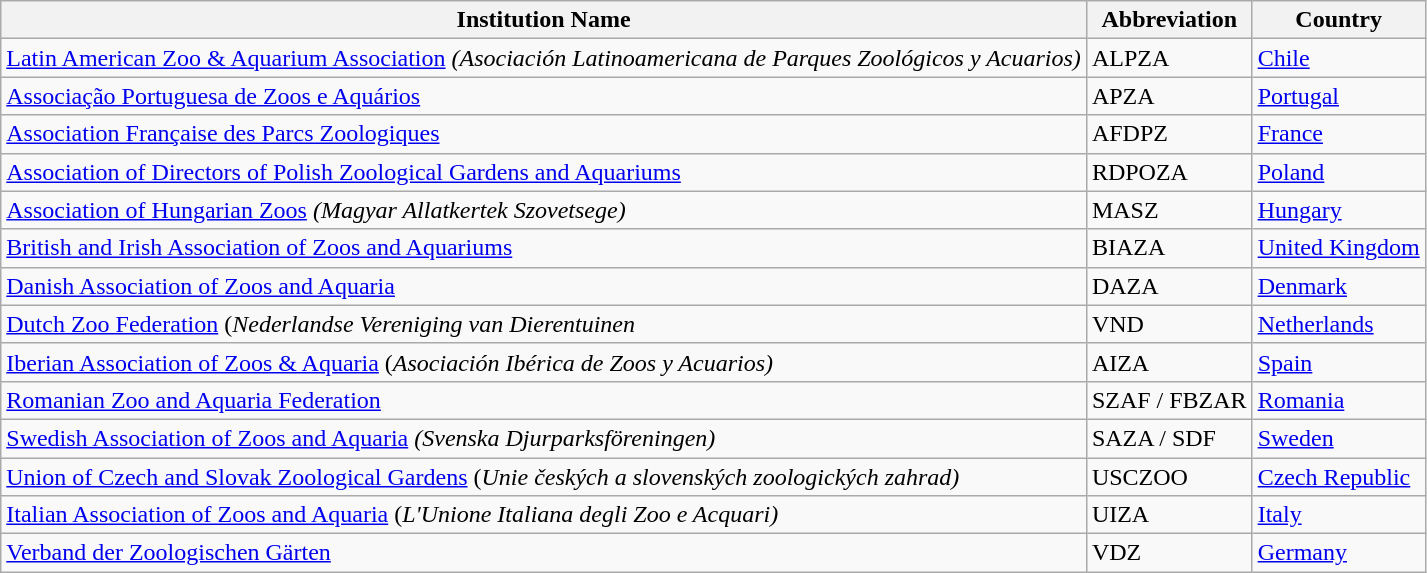<table class="wikitable sortable mw-collapsible">
<tr>
<th>Institution Name</th>
<th>Abbreviation</th>
<th>Country</th>
</tr>
<tr>
<td><a href='#'>Latin American Zoo & Aquarium Association</a> <em>(Asociación Latinoamericana de Parques Zoológicos y Acuarios)</em></td>
<td>ALPZA</td>
<td> <a href='#'>Chile</a></td>
</tr>
<tr>
<td><a href='#'>Associação Portuguesa de Zoos e Aquários</a></td>
<td>APZA</td>
<td> <a href='#'>Portugal</a></td>
</tr>
<tr>
<td><a href='#'>Association Française des Parcs Zoologiques</a></td>
<td>AFDPZ</td>
<td> <a href='#'>France</a></td>
</tr>
<tr>
<td><a href='#'>Association of Directors of Polish Zoological Gardens and Aquariums</a></td>
<td>RDPOZA</td>
<td> <a href='#'>Poland</a></td>
</tr>
<tr>
<td><a href='#'>Association of Hungarian Zoos</a> <em>(Magyar Allatkertek Szovetsege)</em></td>
<td>MASZ</td>
<td> <a href='#'>Hungary</a></td>
</tr>
<tr>
<td><a href='#'>British and Irish Association of Zoos and Aquariums</a></td>
<td>BIAZA</td>
<td> <a href='#'>United Kingdom</a></td>
</tr>
<tr>
<td><a href='#'>Danish Association of Zoos and Aquaria</a></td>
<td>DAZA</td>
<td> <a href='#'>Denmark</a></td>
</tr>
<tr>
<td><a href='#'>Dutch Zoo Federation</a> (<em>Nederlandse Vereniging van Dierentuinen</em></td>
<td>VND</td>
<td> <a href='#'>Netherlands</a></td>
</tr>
<tr>
<td><a href='#'>Iberian Association of Zoos & Aquaria</a> (<em>Asociación Ibérica de Zoos y Acuarios)</em></td>
<td>AIZA</td>
<td> <a href='#'>Spain</a></td>
</tr>
<tr>
<td><a href='#'>Romanian Zoo and Aquaria Federation</a></td>
<td>SZAF / FBZAR</td>
<td> <a href='#'>Romania</a></td>
</tr>
<tr>
<td><a href='#'>Swedish Association of Zoos and Aquaria</a> <em>(Svenska Djurparksföreningen)</em></td>
<td>SAZA / SDF</td>
<td> <a href='#'>Sweden</a></td>
</tr>
<tr>
<td><a href='#'>Union of Czech and Slovak Zoological Gardens</a> (<em>Unie českých a slovenských zoologických zahrad)</em></td>
<td>USCZOO</td>
<td> <a href='#'>Czech Republic</a></td>
</tr>
<tr>
<td><a href='#'>Italian Association of Zoos and Aquaria</a> (<em>L'Unione Italiana degli Zoo e Acquari)</em></td>
<td>UIZA</td>
<td> <a href='#'>Italy</a></td>
</tr>
<tr>
<td><a href='#'>Verband der Zoologischen Gärten</a></td>
<td>VDZ</td>
<td> <a href='#'>Germany</a></td>
</tr>
</table>
